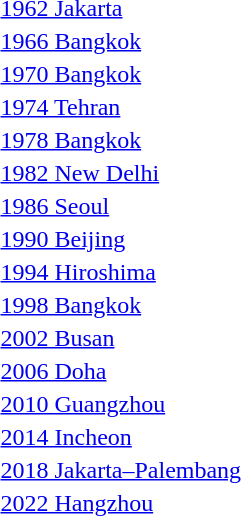<table>
<tr>
<td><a href='#'>1962 Jakarta</a></td>
<td></td>
<td></td>
<td></td>
</tr>
<tr>
<td rowspan=2><a href='#'>1966 Bangkok</a></td>
<td rowspan=2></td>
<td rowspan=2></td>
<td></td>
</tr>
<tr>
<td></td>
</tr>
<tr>
<td rowspan=2><a href='#'>1970 Bangkok</a></td>
<td rowspan=2></td>
<td rowspan=2></td>
<td></td>
</tr>
<tr>
<td></td>
</tr>
<tr>
<td><a href='#'>1974 Tehran</a></td>
<td></td>
<td></td>
<td></td>
</tr>
<tr>
<td rowspan=2><a href='#'>1978 Bangkok</a></td>
<td rowspan=2></td>
<td rowspan=2></td>
<td></td>
</tr>
<tr>
<td></td>
</tr>
<tr>
<td rowspan=2><a href='#'>1982 New Delhi</a></td>
<td rowspan=2></td>
<td rowspan=2></td>
<td></td>
</tr>
<tr>
<td></td>
</tr>
<tr>
<td rowspan=2><a href='#'>1986 Seoul</a></td>
<td rowspan=2></td>
<td rowspan=2></td>
<td></td>
</tr>
<tr>
<td></td>
</tr>
<tr>
<td rowspan=2><a href='#'>1990 Beijing</a></td>
<td rowspan=2></td>
<td rowspan=2></td>
<td></td>
</tr>
<tr>
<td></td>
</tr>
<tr>
<td rowspan=2><a href='#'>1994 Hiroshima</a></td>
<td rowspan=2></td>
<td rowspan=2></td>
<td></td>
</tr>
<tr>
<td></td>
</tr>
<tr>
<td rowspan=2><a href='#'>1998 Bangkok</a></td>
<td rowspan=2></td>
<td rowspan=2></td>
<td></td>
</tr>
<tr>
<td></td>
</tr>
<tr>
<td rowspan=2><a href='#'>2002 Busan</a></td>
<td rowspan=2></td>
<td rowspan=2></td>
<td></td>
</tr>
<tr>
<td></td>
</tr>
<tr>
<td rowspan=2><a href='#'>2006 Doha</a></td>
<td rowspan=2></td>
<td rowspan=2></td>
<td></td>
</tr>
<tr>
<td></td>
</tr>
<tr>
<td rowspan=2><a href='#'>2010 Guangzhou</a></td>
<td rowspan=2></td>
<td rowspan=2></td>
<td></td>
</tr>
<tr>
<td></td>
</tr>
<tr>
<td rowspan=2><a href='#'>2014 Incheon</a></td>
<td rowspan=2></td>
<td rowspan=2></td>
<td></td>
</tr>
<tr>
<td></td>
</tr>
<tr>
<td rowspan=2><a href='#'>2018 Jakarta–Palembang</a></td>
<td rowspan=2></td>
<td rowspan=2></td>
<td></td>
</tr>
<tr>
<td></td>
</tr>
<tr>
<td rowspan=2><a href='#'>2022 Hangzhou</a></td>
<td rowspan=2></td>
<td rowspan=2></td>
<td></td>
</tr>
<tr>
<td></td>
</tr>
</table>
